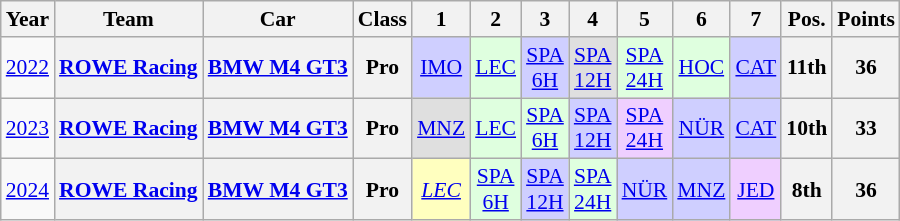<table class="wikitable" border="1" style="text-align:center; font-size:90%;">
<tr>
<th>Year</th>
<th>Team</th>
<th>Car</th>
<th>Class</th>
<th>1</th>
<th>2</th>
<th>3</th>
<th>4</th>
<th>5</th>
<th>6</th>
<th>7</th>
<th>Pos.</th>
<th>Points</th>
</tr>
<tr>
<td><a href='#'>2022</a></td>
<th><a href='#'>ROWE Racing</a></th>
<th><a href='#'>BMW M4 GT3</a></th>
<th>Pro</th>
<td style="background:#CFCFFF;"><a href='#'>IMO</a><br></td>
<td style="background:#DFFFDF;"><a href='#'>LEC</a><br></td>
<td style="background:#CFCFFF;"><a href='#'>SPA<br>6H</a><br></td>
<td style="background:#DFDFDF;"><a href='#'>SPA<br>12H</a><br></td>
<td style="background:#DFFFDF;"><a href='#'>SPA<br>24H</a><br></td>
<td style="background:#DFFFDF;"><a href='#'>HOC</a><br></td>
<td style="background:#CFCFFF;"><a href='#'>CAT</a><br></td>
<th>11th</th>
<th>36</th>
</tr>
<tr>
<td><a href='#'>2023</a></td>
<th><a href='#'>ROWE Racing</a></th>
<th><a href='#'>BMW M4 GT3</a></th>
<th>Pro</th>
<td style="background:#DFDFDF;"><a href='#'>MNZ</a><br></td>
<td style="background:#DFFFDF;"><a href='#'>LEC</a><br></td>
<td style="background:#DFFFDF;"><a href='#'>SPA<br>6H</a><br></td>
<td style="background:#CFCFFF;"><a href='#'>SPA<br>12H</a><br></td>
<td style="background:#EFCFFF;"><a href='#'>SPA<br>24H</a><br></td>
<td style="background:#CFCFFF;"><a href='#'>NÜR</a><br></td>
<td style="background:#CFCFFF;"><a href='#'>CAT</a><br></td>
<th>10th</th>
<th>33</th>
</tr>
<tr>
<td><a href='#'>2024</a></td>
<th><a href='#'>ROWE Racing</a></th>
<th><a href='#'>BMW M4 GT3</a></th>
<th>Pro</th>
<td style="background:#FFFFBF;"><em><a href='#'>LEC</a></em><br></td>
<td style="background:#DFFFDF;"><a href='#'>SPA<br>6H</a><br></td>
<td style="background:#CFCFFF;"><a href='#'>SPA<br>12H</a><br></td>
<td style="background:#DFFFDF;"><a href='#'>SPA<br>24H</a><br></td>
<td style="background:#CFCFFF;"><a href='#'>NÜR</a><br></td>
<td style="background:#CFCFFF;"><a href='#'>MNZ</a><br></td>
<td style="background:#EFCFFF;"><a href='#'>JED</a><br></td>
<th>8th</th>
<th>36</th>
</tr>
</table>
